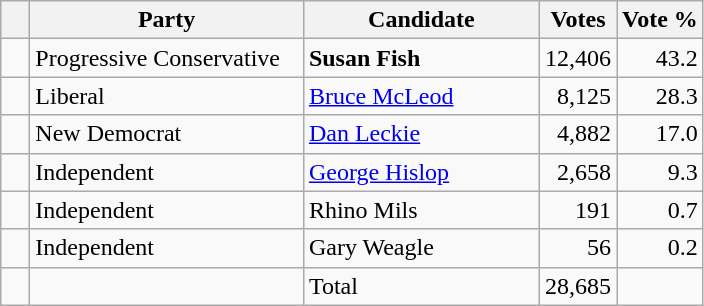<table class="wikitable">
<tr>
<th></th>
<th scope="col" width="175">Party</th>
<th scope="col" width="150">Candidate</th>
<th>Votes</th>
<th>Vote %</th>
</tr>
<tr>
<td>   </td>
<td>Progressive Conservative</td>
<td><strong>Susan Fish</strong></td>
<td align=right>12,406</td>
<td align=right>43.2</td>
</tr>
<tr |>
<td>   </td>
<td>Liberal</td>
<td><a href='#'>Bruce McLeod</a></td>
<td align=right>8,125</td>
<td align=right>28.3</td>
</tr>
<tr |>
<td>   </td>
<td>New Democrat</td>
<td><a href='#'>Dan Leckie</a></td>
<td align=right>4,882</td>
<td align=right>17.0</td>
</tr>
<tr |>
<td>   </td>
<td>Independent</td>
<td><a href='#'>George Hislop</a></td>
<td align=right>2,658</td>
<td align=right>9.3<br></td>
</tr>
<tr |>
<td>   </td>
<td>Independent</td>
<td>Rhino Mils</td>
<td align=right>191</td>
<td align=right>0.7</td>
</tr>
<tr |>
<td>   </td>
<td>Independent</td>
<td>Gary Weagle</td>
<td align=right>56</td>
<td align=right>0.2</td>
</tr>
<tr |>
<td></td>
<td></td>
<td>Total</td>
<td align=right>28,685</td>
<td></td>
</tr>
</table>
